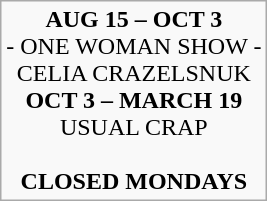<table class="wikitable" border="0" style="text-align:center">
<tr>
<td><strong>AUG 15 – OCT 3</strong><br>- ONE WOMAN SHOW -<br>CELIA CRAZELSNUK<br><strong>OCT 3 – MARCH 19</strong><br>USUAL CRAP<br><br><strong>CLOSED MONDAYS</strong></td>
</tr>
</table>
